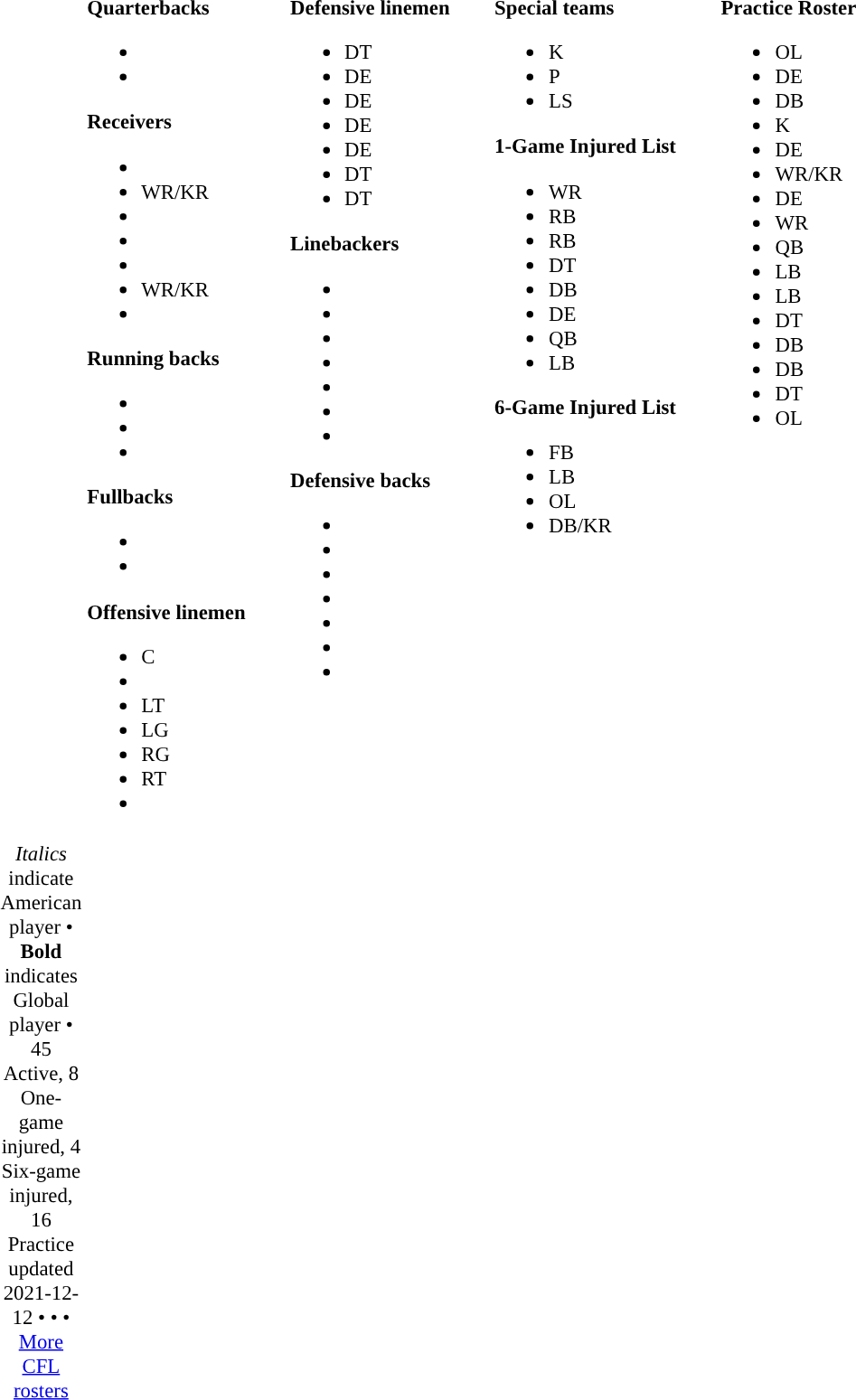<table class="toccolours" style="text-align: left;">
<tr>
<td style="width: 5px;"></td>
<td style="font-size: 95%;vertical-align:top;"><strong>Quarterbacks</strong><br><ul><li></li><li></li></ul><strong>Receivers</strong><ul><li></li><li> WR/KR</li><li></li><li></li><li></li><li> WR/KR</li><li></li></ul><strong>Running backs</strong><ul><li></li><li></li><li></li></ul><strong>Fullbacks</strong><ul><li></li><li></li></ul><strong>Offensive linemen</strong><ul><li> C</li><li></li><li> LT</li><li> LG</li><li> RG</li><li> RT</li><li></li></ul></td>
<td style="width: 25px;"></td>
<td style="font-size: 95%;vertical-align:top;"><strong>Defensive linemen</strong><br><ul><li> DT</li><li> DE</li><li> DE</li><li> DE</li><li> DE</li><li> DT</li><li> DT</li></ul><strong>Linebackers</strong><ul><li></li><li></li><li></li><li></li><li></li><li></li><li></li></ul><strong>Defensive backs</strong><ul><li></li><li></li><li></li><li></li><li></li><li></li><li></li></ul></td>
<td style="width: 25px;"></td>
<td style="font-size: 95%;vertical-align:top;"><strong>Special teams</strong><br><ul><li> K</li><li> P</li><li> LS</li></ul><strong>1-Game Injured List</strong><ul><li> WR</li><li> RB</li><li> RB</li><li> DT</li><li> DB</li><li> DE</li><li> QB</li><li> LB</li></ul><strong>6-Game Injured List</strong><ul><li> FB</li><li> LB</li><li> OL</li><li> DB/KR</li></ul></td>
<td style="width: 25px;"></td>
<td style="font-size: 95%;vertical-align:top;"><strong>Practice Roster</strong><br><ul><li> OL</li><li> DE</li><li> DB</li><li> K</li><li> DE</li><li> WR/KR</li><li> DE</li><li> WR</li><li> QB</li><li> LB</li><li> LB</li><li> DT</li><li> DB</li><li> DB</li><li> DT</li><li> OL</li></ul></td>
</tr>
<tr>
<td style="text-align:center;font-size: 95%;"><em>Italics</em> indicate American player • <strong>Bold</strong> indicates Global player •  45 Active, 8 One-game injured, 4 Six-game injured, 16 Practice<br><span></span> updated 2021-12-12 • <span></span> • <span></span> • <a href='#'>More CFL rosters</a></td>
</tr>
<tr>
</tr>
</table>
